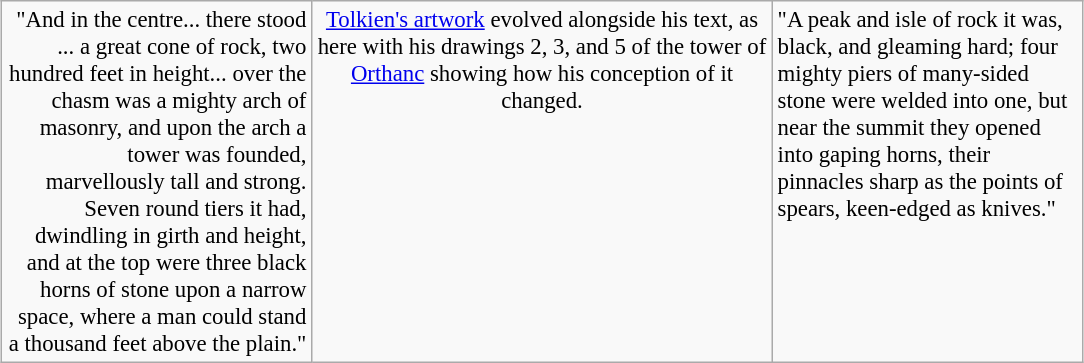<table class="wikitable" style="margin: 1em auto;">
<tr>
<td style="width: 200px; vertical-align: top; text-align:right; font-size:95%">"And in the centre... there stood ... a great cone of rock, two hundred feet in height... over the chasm was a mighty arch of masonry, and upon the arch a tower was founded, marvellously tall and strong. Seven round tiers it had, dwindling in girth and height, and at the top were three black horns of stone upon a narrow space, where a man could stand a thousand feet above the plain."</td>
<td style="width: 300px; vertical-align: top; text-align:center; font-size:95%"> <a href='#'>Tolkien's artwork</a> evolved alongside his text, as here with his drawings 2, 3, and 5 of the tower of <a href='#'>Orthanc</a> showing how his conception of it changed.</td>
<td style="width: 200px; vertical-align: top; text-align:left; font-size:95%">"A peak and isle of rock it was, black, and gleaming hard; four mighty piers of many-sided stone were welded into one, but near the summit they opened into gaping horns, their pinnacles sharp as the points of spears, keen-edged as knives."</td>
</tr>
</table>
